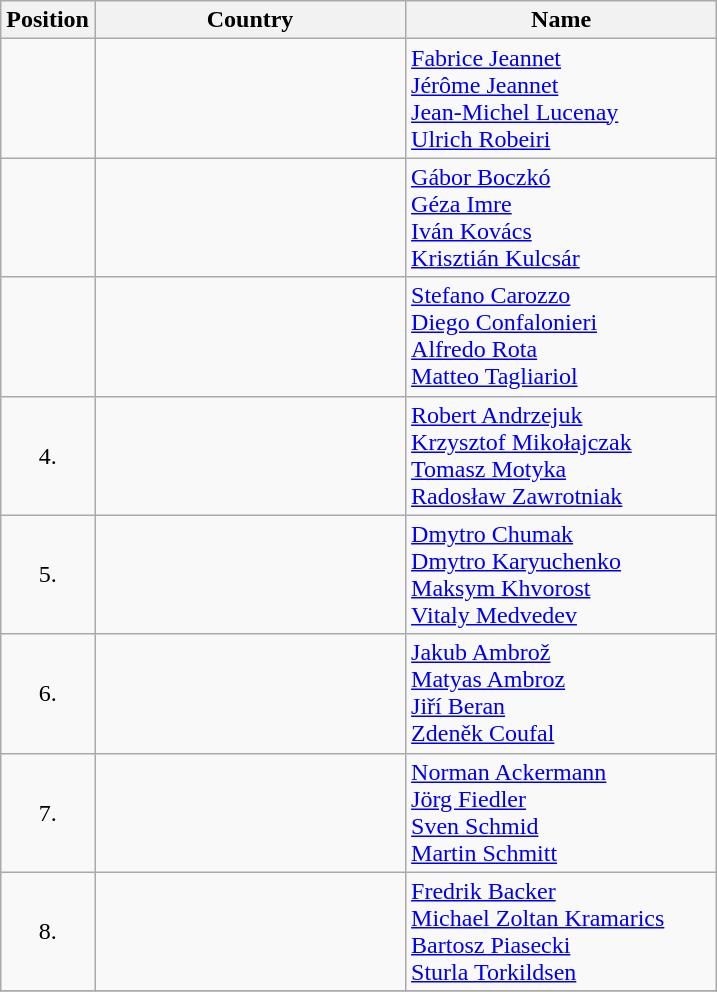<table class="wikitable">
<tr>
<th width="10">Position</th>
<th width="200">Country</th>
<th width="200">Name</th>
</tr>
<tr>
<td align="center"></td>
<td></td>
<td><a href='#'>Fabrice Jeannet</a><br><a href='#'>Jérôme Jeannet</a> <br><a href='#'>Jean-Michel Lucenay</a><br><a href='#'>Ulrich Robeiri</a></td>
</tr>
<tr>
<td align="center"></td>
<td></td>
<td><a href='#'>Gábor Boczkó</a>  <br><a href='#'>Géza Imre</a><br><a href='#'>Iván Kovács</a><br><a href='#'>Krisztián Kulcsár</a></td>
</tr>
<tr>
<td align="center"></td>
<td></td>
<td><a href='#'>Stefano Carozzo</a><br><a href='#'>Diego Confalonieri</a> <br><a href='#'>Alfredo Rota</a><br><a href='#'>Matteo Tagliariol</a></td>
</tr>
<tr>
<td align="center">4.</td>
<td></td>
<td><a href='#'>Robert Andrzejuk</a><br><a href='#'>Krzysztof Mikołajczak</a><br><a href='#'>Tomasz Motyka</a><br><a href='#'>Radosław Zawrotniak</a></td>
</tr>
<tr>
<td align="center">5.</td>
<td></td>
<td><a href='#'>Dmytro Chumak</a><br><a href='#'>Dmytro Karyuchenko</a> <br><a href='#'>Maksym Khvorost</a><br> <a href='#'>Vitaly Medvedev</a></td>
</tr>
<tr>
<td align="center">6.</td>
<td></td>
<td><a href='#'>Jakub Ambrož</a><br><a href='#'>Matyas Ambroz</a><br><a href='#'>Jiří Beran</a><br> <a href='#'>Zdeněk Coufal</a></td>
</tr>
<tr>
<td align="center">7.</td>
<td></td>
<td><a href='#'>Norman Ackermann</a><br><a href='#'>Jörg Fiedler</a><br><a href='#'>Sven Schmid</a><br><a href='#'>Martin Schmitt</a></td>
</tr>
<tr>
<td align="center">8.</td>
<td></td>
<td><a href='#'>Fredrik Backer</a><br><a href='#'>Michael Zoltan Kramarics</a> <br> <a href='#'>Bartosz Piasecki</a><br><a href='#'>Sturla Torkildsen</a></td>
</tr>
<tr>
</tr>
</table>
